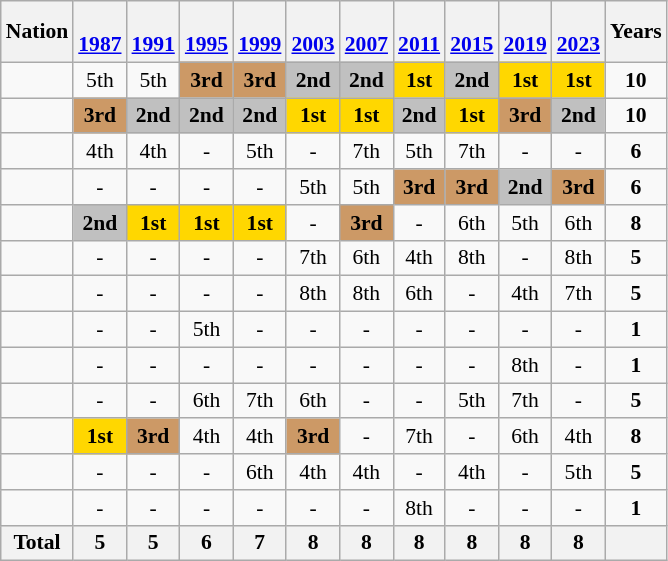<table class="wikitable" style="text-align:center; font-size:90%">
<tr>
<th>Nation</th>
<th><br><a href='#'>1987</a></th>
<th><br><a href='#'>1991</a></th>
<th><br><a href='#'>1995</a></th>
<th><br><a href='#'>1999</a></th>
<th><br><a href='#'>2003</a></th>
<th><br><a href='#'>2007</a></th>
<th><br><a href='#'>2011</a></th>
<th><br><a href='#'>2015</a></th>
<th><br><a href='#'>2019</a></th>
<th><br><a href='#'>2023</a></th>
<th>Years</th>
</tr>
<tr>
<td align=left></td>
<td>5th</td>
<td>5th</td>
<td bgcolor=#cc9966><strong>3rd</strong></td>
<td bgcolor=#cc9966><strong>3rd</strong></td>
<td bgcolor=silver><strong>2nd</strong></td>
<td bgcolor=silver><strong>2nd</strong></td>
<td bgcolor=gold><strong>1st</strong></td>
<td bgcolor=silver><strong>2nd</strong></td>
<td bgcolor=gold><strong>1st</strong></td>
<td bgcolor=gold><strong>1st</strong></td>
<td><strong>10</strong></td>
</tr>
<tr>
<td align=left></td>
<td bgcolor=#cc9966><strong>3rd</strong></td>
<td bgcolor=silver><strong>2nd</strong></td>
<td bgcolor=silver><strong>2nd</strong></td>
<td bgcolor=silver><strong>2nd</strong></td>
<td bgcolor=gold><strong>1st</strong></td>
<td bgcolor=gold><strong>1st</strong></td>
<td bgcolor=silver><strong>2nd</strong></td>
<td bgcolor=gold><strong>1st</strong></td>
<td bgcolor=#cc9966><strong>3rd</strong></td>
<td bgcolor=silver><strong>2nd</strong></td>
<td><strong>10</strong></td>
</tr>
<tr>
<td align=left></td>
<td>4th</td>
<td>4th</td>
<td>-</td>
<td>5th</td>
<td>-</td>
<td>7th</td>
<td>5th</td>
<td>7th</td>
<td>-</td>
<td>-</td>
<td><strong>6</strong></td>
</tr>
<tr>
<td align=left></td>
<td>-</td>
<td>-</td>
<td>-</td>
<td>-</td>
<td>5th</td>
<td>5th</td>
<td bgcolor=#cc9966><strong>3rd</strong></td>
<td bgcolor=#cc9966><strong>3rd</strong></td>
<td bgcolor=silver><strong>2nd</strong></td>
<td bgcolor=#cc9966><strong>3rd</strong></td>
<td><strong>6</strong></td>
</tr>
<tr>
<td align=left></td>
<td bgcolor=silver><strong>2nd</strong></td>
<td bgcolor=gold><strong>1st</strong></td>
<td bgcolor=gold><strong>1st</strong></td>
<td bgcolor=gold><strong>1st</strong></td>
<td>-</td>
<td bgcolor=#cc9966><strong>3rd</strong></td>
<td>-</td>
<td>6th</td>
<td>5th</td>
<td>6th</td>
<td><strong>8</strong></td>
</tr>
<tr>
<td align=left></td>
<td>-</td>
<td>-</td>
<td>-</td>
<td>-</td>
<td>7th</td>
<td>6th</td>
<td>4th</td>
<td>8th</td>
<td>-</td>
<td>8th</td>
<td><strong>5</strong></td>
</tr>
<tr>
<td align=left></td>
<td>-</td>
<td>-</td>
<td>-</td>
<td>-</td>
<td>8th</td>
<td>8th</td>
<td>6th</td>
<td>-</td>
<td>4th</td>
<td>7th</td>
<td><strong>5</strong></td>
</tr>
<tr>
<td align=left></td>
<td>-</td>
<td>-</td>
<td>5th</td>
<td>-</td>
<td>-</td>
<td>-</td>
<td>-</td>
<td>-</td>
<td>-</td>
<td>-</td>
<td><strong>1</strong></td>
</tr>
<tr>
<td align=left></td>
<td>-</td>
<td>-</td>
<td>-</td>
<td>-</td>
<td>-</td>
<td>-</td>
<td>-</td>
<td>-</td>
<td>8th</td>
<td>-</td>
<td><strong>1</strong></td>
</tr>
<tr>
<td align=left></td>
<td>-</td>
<td>-</td>
<td>6th</td>
<td>7th</td>
<td>6th</td>
<td>-</td>
<td>-</td>
<td>5th</td>
<td>7th</td>
<td>-</td>
<td><strong>5</strong></td>
</tr>
<tr>
<td align=left></td>
<td bgcolor=gold><strong>1st</strong></td>
<td bgcolor=#cc9966><strong>3rd</strong></td>
<td>4th</td>
<td>4th</td>
<td bgcolor=#cc9966><strong>3rd</strong></td>
<td>-</td>
<td>7th</td>
<td>-</td>
<td>6th</td>
<td>4th</td>
<td><strong>8</strong></td>
</tr>
<tr>
<td align=left></td>
<td>-</td>
<td>-</td>
<td>-</td>
<td>6th</td>
<td>4th</td>
<td>4th</td>
<td>-</td>
<td>4th</td>
<td>-</td>
<td>5th</td>
<td><strong>5</strong></td>
</tr>
<tr>
<td align=left></td>
<td>-</td>
<td>-</td>
<td>-</td>
<td>-</td>
<td>-</td>
<td>-</td>
<td>8th</td>
<td>-</td>
<td>-</td>
<td>-</td>
<td><strong>1</strong></td>
</tr>
<tr>
<th>Total</th>
<th>5</th>
<th>5</th>
<th>6</th>
<th>7</th>
<th>8</th>
<th>8</th>
<th>8</th>
<th>8</th>
<th>8</th>
<th>8</th>
<th></th>
</tr>
</table>
